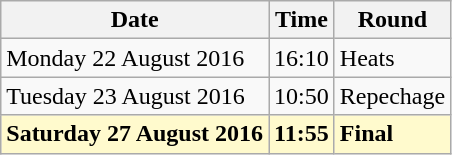<table class="wikitable">
<tr>
<th>Date</th>
<th>Time</th>
<th>Round</th>
</tr>
<tr>
<td>Monday 22 August 2016</td>
<td>16:10</td>
<td>Heats</td>
</tr>
<tr>
<td>Tuesday 23 August 2016</td>
<td>10:50</td>
<td>Repechage</td>
</tr>
<tr>
<td style=background:lemonchiffon><strong>Saturday 27 August 2016</strong></td>
<td style=background:lemonchiffon><strong>11:55</strong></td>
<td style=background:lemonchiffon><strong>Final</strong></td>
</tr>
</table>
